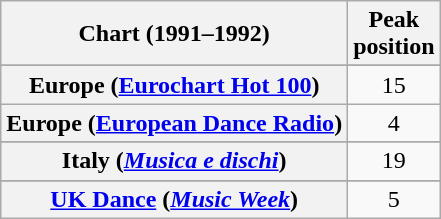<table class="wikitable sortable plainrowheaders" style="text-align:center">
<tr>
<th scope="col">Chart (1991–1992)</th>
<th scope="col">Peak<br>position</th>
</tr>
<tr>
</tr>
<tr>
<th scope="row">Europe (<a href='#'>Eurochart Hot 100</a>)</th>
<td>15</td>
</tr>
<tr>
<th scope="row">Europe (<a href='#'>European Dance Radio</a>)</th>
<td>4</td>
</tr>
<tr>
</tr>
<tr>
<th scope="row">Italy (<em><a href='#'>Musica e dischi</a></em>)</th>
<td>19</td>
</tr>
<tr>
</tr>
<tr>
</tr>
<tr>
<th scope="row"><a href='#'>UK Dance</a> (<em><a href='#'>Music Week</a></em>)</th>
<td>5</td>
</tr>
</table>
